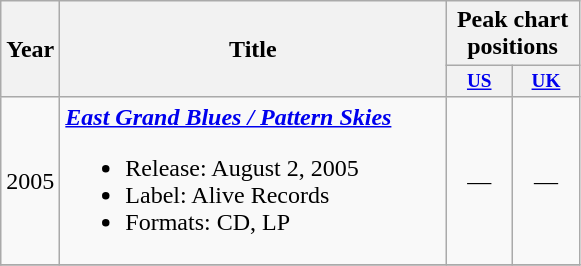<table class="wikitable">
<tr>
<th rowspan="2">Year</th>
<th rowspan="2" width="250">Title</th>
<th colspan="2">Peak chart positions</th>
</tr>
<tr>
<th style="width:3em;font-size:80%"><a href='#'>US</a><br></th>
<th style="width:3em;font-size:80%"><a href='#'>UK</a><br></th>
</tr>
<tr>
<td rowspan="1" align="center">2005</td>
<td><strong><em><a href='#'>East Grand Blues / Pattern Skies</a></em></strong><br><ul><li>Release:  August 2, 2005</li><li>Label: Alive Records</li><li>Formats: CD, LP</li></ul></td>
<td align="center">—</td>
<td align="center">—</td>
</tr>
<tr>
</tr>
</table>
